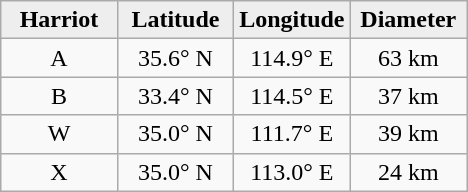<table class="wikitable">
<tr>
<th width="25%" style="background:#eeeeee;">Harriot</th>
<th width="25%" style="background:#eeeeee;">Latitude</th>
<th width="25%" style="background:#eeeeee;">Longitude</th>
<th width="25%" style="background:#eeeeee;">Diameter</th>
</tr>
<tr>
<td align="center">A</td>
<td align="center">35.6° N</td>
<td align="center">114.9° E</td>
<td align="center">63 km</td>
</tr>
<tr>
<td align="center">B</td>
<td align="center">33.4° N</td>
<td align="center">114.5° E</td>
<td align="center">37 km</td>
</tr>
<tr>
<td align="center">W</td>
<td align="center">35.0° N</td>
<td align="center">111.7° E</td>
<td align="center">39 km</td>
</tr>
<tr>
<td align="center">X</td>
<td align="center">35.0° N</td>
<td align="center">113.0° E</td>
<td align="center">24 km</td>
</tr>
</table>
